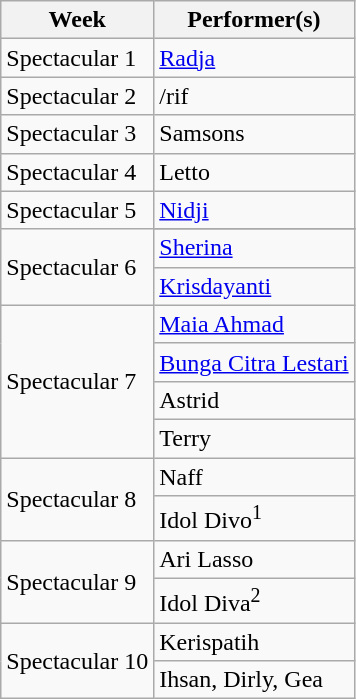<table class="wikitable">
<tr>
<th>Week</th>
<th>Performer(s)</th>
</tr>
<tr>
<td>Spectacular 1</td>
<td><a href='#'>Radja</a></td>
</tr>
<tr>
<td>Spectacular 2</td>
<td>/rif</td>
</tr>
<tr>
<td>Spectacular 3</td>
<td>Samsons</td>
</tr>
<tr>
<td>Spectacular 4</td>
<td>Letto</td>
</tr>
<tr>
<td>Spectacular 5</td>
<td><a href='#'>Nidji</a></td>
</tr>
<tr>
<td rowspan=3>Spectacular 6</td>
</tr>
<tr>
<td><a href='#'>Sherina</a></td>
</tr>
<tr>
<td><a href='#'>Krisdayanti</a></td>
</tr>
<tr>
<td rowspan=4>Spectacular 7</td>
<td><a href='#'>Maia Ahmad</a></td>
</tr>
<tr>
<td><a href='#'>Bunga Citra Lestari</a></td>
</tr>
<tr>
<td>Astrid</td>
</tr>
<tr>
<td>Terry</td>
</tr>
<tr>
<td rowspan=2>Spectacular 8</td>
<td>Naff</td>
</tr>
<tr>
<td>Idol Divo<sup>1</sup></td>
</tr>
<tr>
<td rowspan=2>Spectacular 9</td>
<td>Ari Lasso</td>
</tr>
<tr>
<td>Idol Diva<sup>2</sup></td>
</tr>
<tr>
<td rowspan=2>Spectacular 10</td>
<td>Kerispatih</td>
</tr>
<tr>
<td>Ihsan, Dirly, Gea</td>
</tr>
</table>
